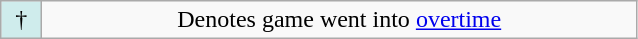<table class="wikitable" style="text-align:center;width:425px;">
<tr>
<td style="background:#cfecec; text-align:center;">†</td>
<td>Denotes game went into <a href='#'>overtime</a></td>
</tr>
</table>
